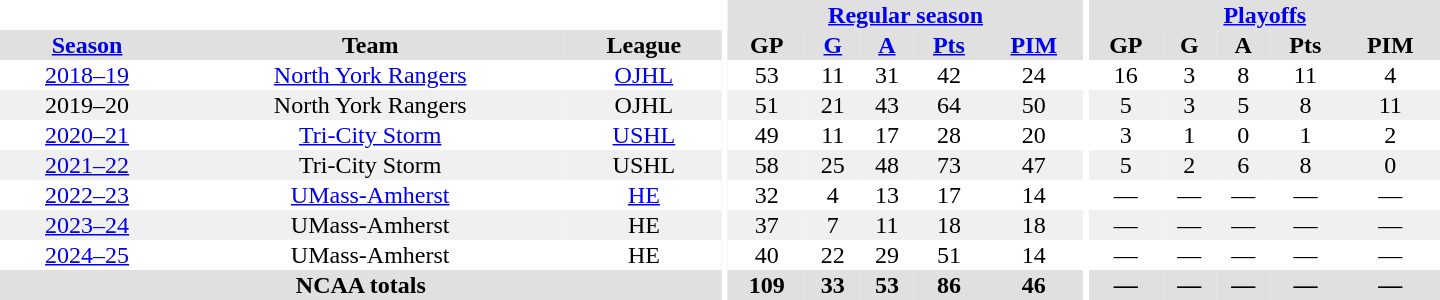<table border="0" cellpadding="1" cellspacing="0" style="text-align:center; width:60em">
<tr bgcolor="#e0e0e0">
<th colspan="3" bgcolor="#ffffff"></th>
<th rowspan="100" bgcolor="#ffffff"></th>
<th colspan="5"><a href='#'>Regular season</a></th>
<th rowspan="100" bgcolor="#ffffff"></th>
<th colspan="5"><a href='#'>Playoffs</a></th>
</tr>
<tr bgcolor="#e0e0e0">
<th><a href='#'>Season</a></th>
<th>Team</th>
<th>League</th>
<th>GP</th>
<th><a href='#'>G</a></th>
<th><a href='#'>A</a></th>
<th><a href='#'>Pts</a></th>
<th><a href='#'>PIM</a></th>
<th>GP</th>
<th>G</th>
<th>A</th>
<th>Pts</th>
<th>PIM</th>
</tr>
<tr>
<td><a href='#'>2018–19</a></td>
<td><a href='#'>North York Rangers</a></td>
<td><a href='#'>OJHL</a></td>
<td>53</td>
<td>11</td>
<td>31</td>
<td>42</td>
<td>24</td>
<td>16</td>
<td>3</td>
<td>8</td>
<td>11</td>
<td>4</td>
</tr>
<tr bgcolor="#f0f0f0">
<td>2019–20</td>
<td>North York Rangers</td>
<td>OJHL</td>
<td>51</td>
<td>21</td>
<td>43</td>
<td>64</td>
<td>50</td>
<td>5</td>
<td>3</td>
<td>5</td>
<td>8</td>
<td>11</td>
</tr>
<tr>
<td><a href='#'>2020–21</a></td>
<td><a href='#'>Tri-City Storm</a></td>
<td><a href='#'>USHL</a></td>
<td>49</td>
<td>11</td>
<td>17</td>
<td>28</td>
<td>20</td>
<td>3</td>
<td>1</td>
<td>0</td>
<td>1</td>
<td>2</td>
</tr>
<tr bgcolor="#f0f0f0">
<td><a href='#'>2021–22</a></td>
<td>Tri-City Storm</td>
<td>USHL</td>
<td>58</td>
<td>25</td>
<td>48</td>
<td>73</td>
<td>47</td>
<td>5</td>
<td>2</td>
<td>6</td>
<td>8</td>
<td>0</td>
</tr>
<tr>
<td><a href='#'>2022–23</a></td>
<td><a href='#'>UMass-Amherst</a></td>
<td><a href='#'>HE</a></td>
<td>32</td>
<td>4</td>
<td>13</td>
<td>17</td>
<td>14</td>
<td>—</td>
<td>—</td>
<td>—</td>
<td>—</td>
<td>—</td>
</tr>
<tr bgcolor="#f0f0f0">
<td><a href='#'>2023–24</a></td>
<td>UMass-Amherst</td>
<td>HE</td>
<td>37</td>
<td>7</td>
<td>11</td>
<td>18</td>
<td>18</td>
<td>—</td>
<td>—</td>
<td>—</td>
<td>—</td>
<td>—</td>
</tr>
<tr>
<td><a href='#'>2024–25</a></td>
<td>UMass-Amherst</td>
<td>HE</td>
<td>40</td>
<td>22</td>
<td>29</td>
<td>51</td>
<td>14</td>
<td>—</td>
<td>—</td>
<td>—</td>
<td>—</td>
<td>—</td>
</tr>
<tr bgcolor="#e0e0e0">
<th colspan="3">NCAA totals</th>
<th>109</th>
<th>33</th>
<th>53</th>
<th>86</th>
<th>46</th>
<th>—</th>
<th>—</th>
<th>—</th>
<th>—</th>
<th>—</th>
</tr>
</table>
